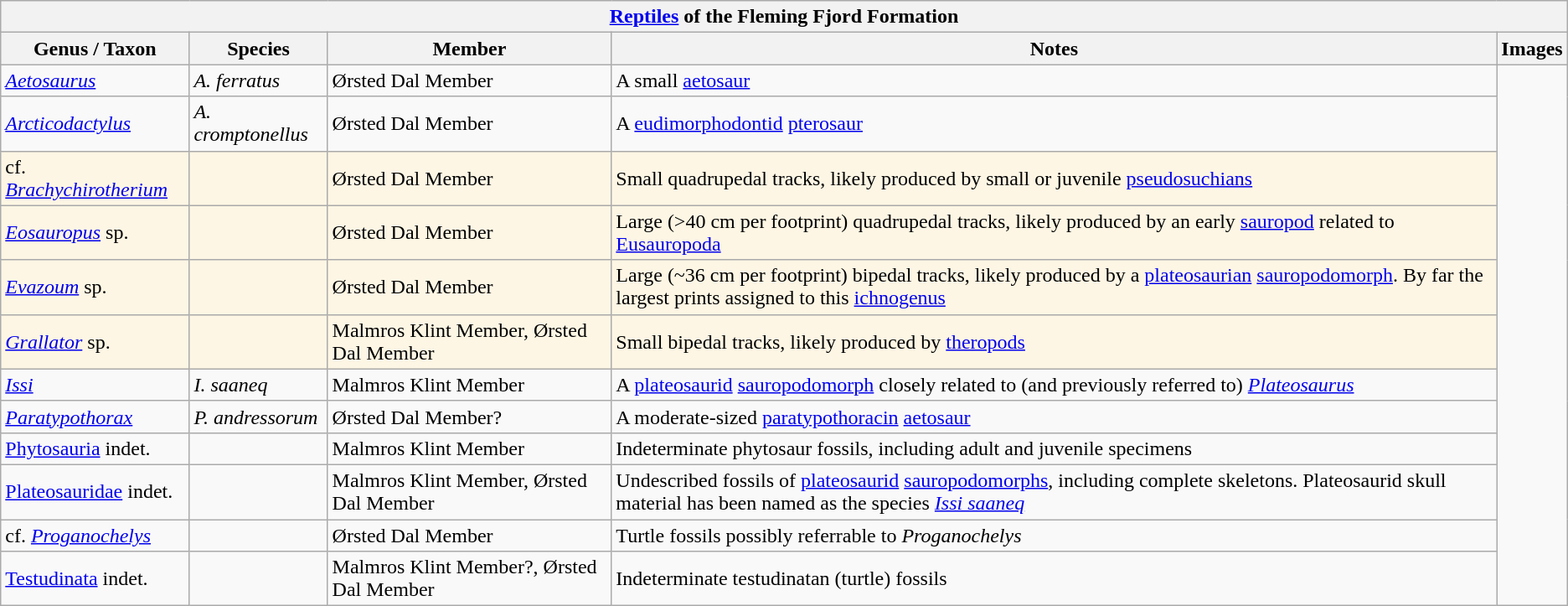<table class="wikitable" align="center">
<tr>
<th colspan="5" align="center"><strong><a href='#'>Reptiles</a> of the Fleming Fjord Formation</strong></th>
</tr>
<tr>
<th>Genus / Taxon</th>
<th>Species</th>
<th>Member</th>
<th>Notes</th>
<th>Images</th>
</tr>
<tr>
<td><em><a href='#'>Aetosaurus</a></em></td>
<td><em>A. ferratus</em></td>
<td>Ørsted Dal Member</td>
<td>A small <a href='#'>aetosaur</a></td>
<td rowspan="174"><br>

</td>
</tr>
<tr>
<td><em><a href='#'>Arcticodactylus</a></em></td>
<td><em>A. cromptonellus</em></td>
<td>Ørsted Dal Member</td>
<td>A <a href='#'>eudimorphodontid</a> <a href='#'>pterosaur</a></td>
</tr>
<tr>
<td style="background:#FEF6E4;">cf. <em><a href='#'>Brachychirotherium</a></em></td>
<td style="background:#FEF6E4;"></td>
<td style="background:#FEF6E4;">Ørsted Dal Member</td>
<td style="background:#FEF6E4;">Small quadrupedal tracks, likely produced by small or juvenile <a href='#'>pseudosuchians</a></td>
</tr>
<tr>
<td style="background:#FEF6E4;"><em><a href='#'>Eosauropus</a></em> sp.</td>
<td style="background:#FEF6E4;"></td>
<td style="background:#FEF6E4;">Ørsted Dal Member</td>
<td style="background:#FEF6E4;">Large (>40 cm per footprint) quadrupedal tracks, likely produced by an early <a href='#'>sauropod</a> related to <a href='#'>Eusauropoda</a></td>
</tr>
<tr>
<td style="background:#FEF6E4;"><em><a href='#'>Evazoum</a></em> sp.</td>
<td style="background:#FEF6E4;"></td>
<td style="background:#FEF6E4;">Ørsted Dal Member</td>
<td style="background:#FEF6E4;">Large (~36 cm per footprint) bipedal tracks, likely produced by a <a href='#'>plateosaurian</a> <a href='#'>sauropodomorph</a>. By far the largest prints assigned to this <a href='#'>ichnogenus</a></td>
</tr>
<tr>
<td style="background:#FEF6E4;"><em><a href='#'>Grallator</a></em> sp.</td>
<td style="background:#FEF6E4;"></td>
<td style="background:#FEF6E4;">Malmros Klint Member, Ørsted Dal Member</td>
<td style="background:#FEF6E4;">Small bipedal tracks, likely produced by <a href='#'>theropods</a></td>
</tr>
<tr>
<td><em><a href='#'>Issi</a></em></td>
<td><em>I. saaneq</em></td>
<td>Malmros Klint Member</td>
<td>A <a href='#'>plateosaurid</a> <a href='#'>sauropodomorph</a> closely related to (and previously referred to) <em><a href='#'>Plateosaurus</a></em></td>
</tr>
<tr>
<td><em><a href='#'>Paratypothorax</a></em></td>
<td><em>P. andressorum</em></td>
<td>Ørsted Dal Member?</td>
<td>A moderate-sized <a href='#'>paratypothoracin</a> <a href='#'>aetosaur</a></td>
</tr>
<tr>
<td><a href='#'>Phytosauria</a> indet.</td>
<td></td>
<td>Malmros Klint Member</td>
<td>Indeterminate phytosaur fossils, including adult and juvenile specimens</td>
</tr>
<tr>
<td><a href='#'>Plateosauridae</a> indet.</td>
<td></td>
<td>Malmros Klint Member, Ørsted Dal Member</td>
<td>Undescribed fossils of <a href='#'>plateosaurid</a> <a href='#'>sauropodomorphs</a>, including complete skeletons. Plateosaurid skull material has been named as the species <em><a href='#'>Issi saaneq</a></em></td>
</tr>
<tr>
<td>cf. <em><a href='#'>Proganochelys</a></em></td>
<td></td>
<td>Ørsted Dal Member</td>
<td>Turtle fossils possibly referrable to <em>Proganochelys</em></td>
</tr>
<tr>
<td><a href='#'>Testudinata</a> indet.</td>
<td></td>
<td>Malmros Klint Member?, Ørsted Dal Member</td>
<td>Indeterminate testudinatan (turtle) fossils</td>
</tr>
</table>
